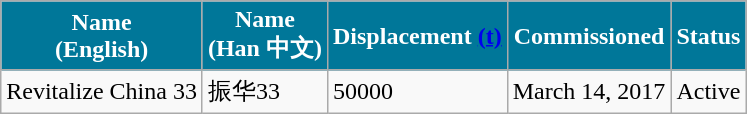<table class="wikitable">
<tr>
<th style="background:#079;color:#fff;">Name<br>(English)</th>
<th style="background:#079;color:#fff;">Name<br>(Han 中文)</th>
<th style="background:#079;color:#fff;">Displacement <a href='#'>(t)</a></th>
<th style="background:#079;color:#fff;">Commissioned</th>
<th style="background:#079;color:#fff;">Status</th>
</tr>
<tr>
<td>Revitalize China 33</td>
<td>振华33</td>
<td>50000</td>
<td>March 14, 2017</td>
<td>Active</td>
</tr>
</table>
